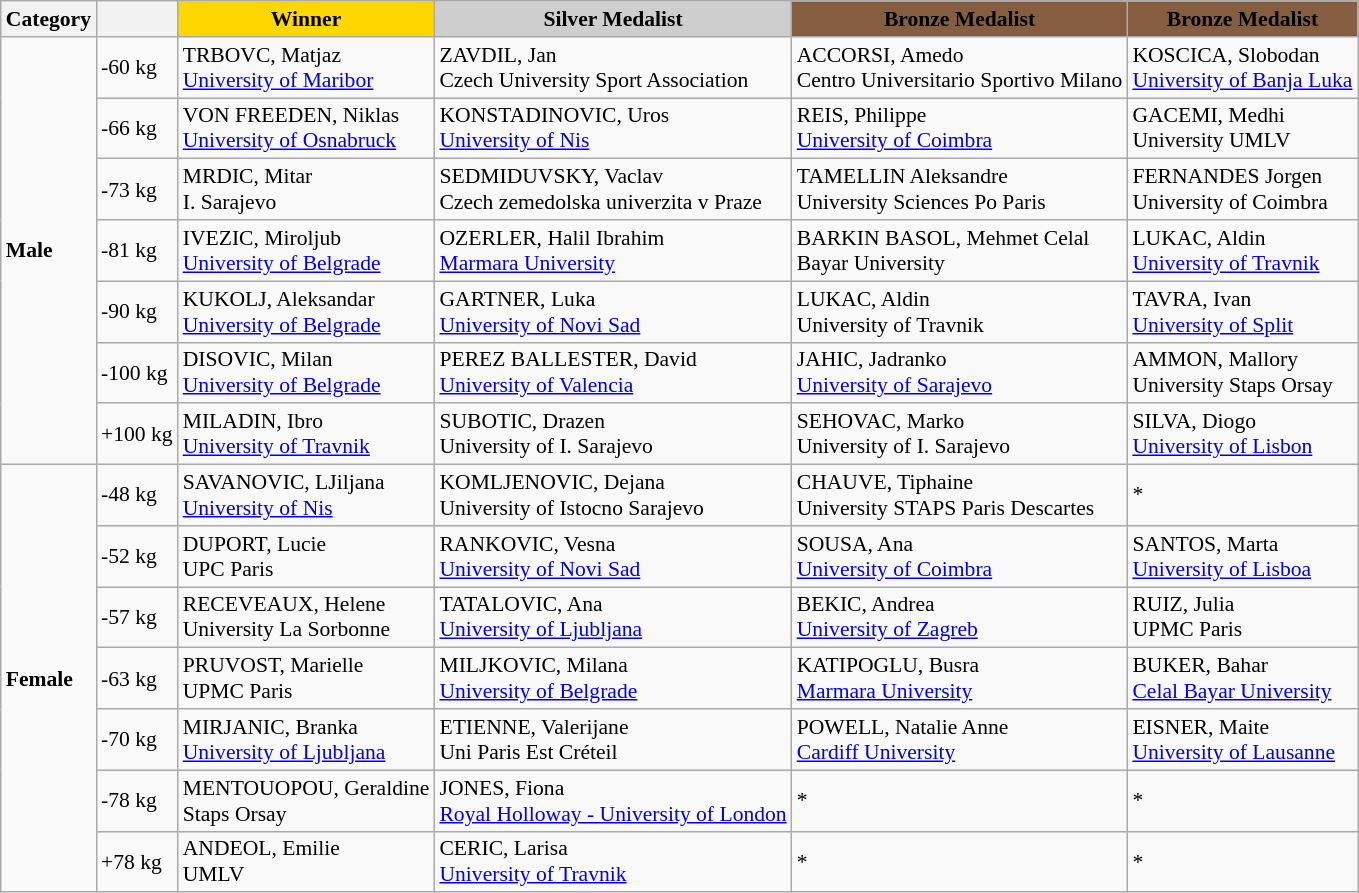<table class=wikitable style="font-size:90%;">
<tr>
<th>Category</th>
<th></th>
<th style="background:#FFD700;">Winner</th>
<th style="background:#CECECE;">Silver Medalist</th>
<th style="background:#855E42;">Bronze Medalist</th>
<th style="background:#855E42;">Bronze Medalist</th>
</tr>
<tr>
<td rowspan=7><strong>Male</strong></td>
<td>-60 kg</td>
<td>TRBOVC, Matjaz<br> <a href='#'>University of Maribor</a><br> </td>
<td>ZAVDIL, Jan <br>Czech University Sport Association<br> </td>
<td>ACCORSI, Amedo <br>Centro Universitario Sportivo Milano <br> </td>
<td>KOSCICA, Slobodan<br><a href='#'>University of Banja Luka</a> <br> </td>
</tr>
<tr>
<td>-66 kg</td>
<td>VON FREEDEN, Niklas <br> <a href='#'>University of Osnabruck</a><br> </td>
<td>KONSTADINOVIC, Uros <br><a href='#'>University of Nis</a> <br> </td>
<td>REIS, Philippe <br><a href='#'>University of Coimbra</a> <br> </td>
<td>GACEMI, Medhi<br>University UMLV <br> </td>
</tr>
<tr>
<td>-73 kg</td>
<td>MRDIC, Mitar <br>I. Sarajevo<br> </td>
<td>SEDMIDUVSKY, Vaclav <br>Czech zemedolska univerzita v Praze <br> </td>
<td>TAMELLIN Aleksandre <br>University Sciences Po Paris <br> </td>
<td>FERNANDES Jorgen <br>University of Coimbra <br> </td>
</tr>
<tr>
<td>-81 kg</td>
<td>IVEZIC, Miroljub <br><a href='#'>University of Belgrade</a><br> </td>
<td>OZERLER, Halil Ibrahim<br> <a href='#'>Marmara University</a> <br> </td>
<td>BARKIN BASOL, Mehmet Celal <br>Bayar University<br> </td>
<td>LUKAC, Aldin<br><a href='#'>University of Travnik</a> <br> </td>
</tr>
<tr>
<td>-90 kg</td>
<td>KUKOLJ, Aleksandar<br> <a href='#'>University of Belgrade</a><br> </td>
<td>GARTNER, Luka<br> <a href='#'>University of Novi Sad</a> <br> </td>
<td>LUKAC, Aldin<br> University of Travnik <br> </td>
<td>TAVRA, Ivan<br><a href='#'>University of Split</a> <br> </td>
</tr>
<tr>
<td>-100 kg</td>
<td>DISOVIC, Milan <br><a href='#'>University of Belgrade</a><br> </td>
<td>PEREZ BALLESTER, David <br><a href='#'>University of Valencia</a> <br> </td>
<td>JAHIC, Jadranko <br> <a href='#'>University of Sarajevo</a> <br> </td>
<td>AMMON, Mallory<br>University Staps Orsay <br> </td>
</tr>
<tr>
<td>+100 kg</td>
<td>MILADIN, Ibro <br><a href='#'>University of Travnik</a><br> </td>
<td>SUBOTIC, Drazen <br> University of I. Sarajevo <br> </td>
<td>SEHOVAC, Marko<br> University of I. Sarajevo <br> </td>
<td>SILVA, Diogo <br><a href='#'>University of Lisbon</a> <br> </td>
</tr>
<tr>
<td rowspan=7><strong>Female</strong></td>
<td>-48 kg</td>
<td>SAVANOVIC, LJiljana <br> <a href='#'>University of Nis</a><br> </td>
<td>KOMLJENOVIC, Dejana <br> University of Istocno Sarajevo<br> </td>
<td>CHAUVE, Tiphaine <br> University STAPS Paris Descartes <br> </td>
<td>*</td>
</tr>
<tr>
<td>-52 kg</td>
<td>DUPORT, Lucie <br> UPC Paris<br> </td>
<td>RANKOVIC, Vesna <br> <a href='#'>University of Novi Sad</a> <br> </td>
<td>SOUSA, Ana <br> <a href='#'>University of Coimbra</a> <br> </td>
<td>SANTOS, Marta <br> <a href='#'>University of Lisboa</a> <br> </td>
</tr>
<tr>
<td>-57 kg</td>
<td>RECEVEAUX, Helene <br> University La Sorbonne<br> </td>
<td>TATALOVIC, Ana <br><a href='#'>University of Ljubljana</a><br> </td>
<td>BEKIC, Andrea <br> <a href='#'>University of Zagreb</a> <br> </td>
<td>RUIZ, Julia <br>UPMC Paris <br> </td>
</tr>
<tr>
<td>-63 kg</td>
<td>PRUVOST, Marielle <br> UPMC Paris<br> </td>
<td>MILJKOVIC, Milana <br><a href='#'>University of Belgrade</a><br> </td>
<td>KATIPOGLU, Busra <br> <a href='#'>Marmara University</a> <br> </td>
<td>BUKER, Bahar <br><a href='#'>Celal Bayar University</a> <br> </td>
</tr>
<tr>
<td>-70 kg</td>
<td>MIRJANIC, Branka <br> <a href='#'>University of Ljubljana</a><br> </td>
<td>ETIENNE, Valerijane <br> Uni Paris Est Créteil <br> </td>
<td>POWELL, Natalie Anne <br> <a href='#'>Cardiff University</a> <br> </td>
<td>EISNER, Maite <br> <a href='#'>University of Lausanne</a> <br> </td>
</tr>
<tr>
<td>-78 kg</td>
<td>MENTOUOPOU, Geraldine <br> Staps Orsay <br> </td>
<td>JONES, Fiona <br> <a href='#'>Royal Holloway - University of London</a><br> </td>
<td>*</td>
<td>*</td>
</tr>
<tr>
<td>+78 kg</td>
<td>ANDEOL, Emilie <br> UMLV<br> </td>
<td>CERIC, Larisa <br> <a href='#'>University of Travnik</a><br> </td>
<td>*</td>
<td>*</td>
</tr>
</table>
